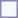<table style="border:1px solid #8888aa; background-color:#f7f8ff; padding:5px; font-size:95%; margin: 0px 12px 12px 0px;">
</table>
